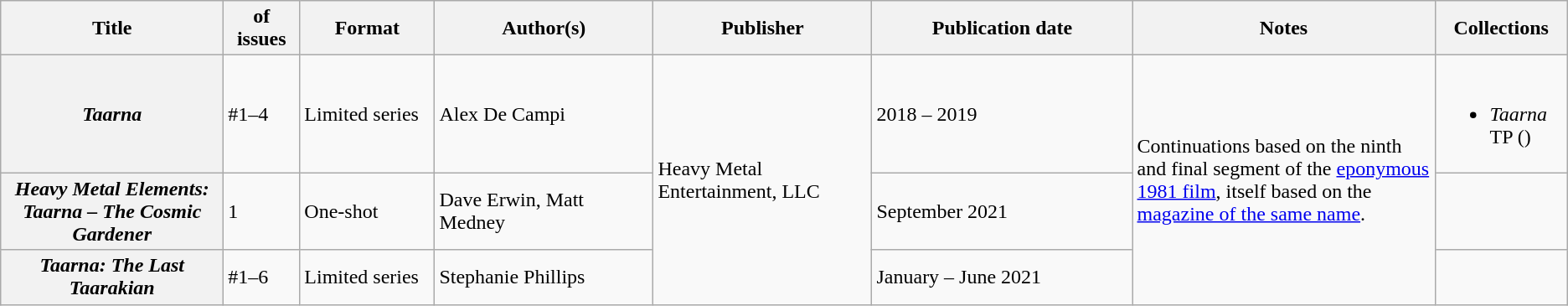<table class="wikitable">
<tr>
<th>Title</th>
<th style="width:40pt"> of issues</th>
<th style="width:75pt">Format</th>
<th style="width:125pt">Author(s)</th>
<th style="width:125pt">Publisher</th>
<th style="width:150pt">Publication date</th>
<th style="width:175pt">Notes</th>
<th>Collections</th>
</tr>
<tr>
<th><em>Taarna</em></th>
<td>#1–4</td>
<td>Limited series</td>
<td>Alex De Campi</td>
<td rowspan="3">Heavy Metal Entertainment, LLC</td>
<td>2018 – 2019</td>
<td rowspan="3">Continuations based on the ninth and final segment of the <a href='#'>eponymous 1981 film</a>, itself based on the <a href='#'>magazine of the same name</a>.</td>
<td><br><ul><li><em>Taarna</em> TP ()</li></ul></td>
</tr>
<tr>
<th><em>Heavy Metal Elements: Taarna – The Cosmic Gardener</em></th>
<td>1</td>
<td>One-shot</td>
<td>Dave Erwin, Matt Medney</td>
<td>September 2021</td>
<td></td>
</tr>
<tr>
<th><em>Taarna: The Last Taarakian</em></th>
<td>#1–6</td>
<td>Limited series</td>
<td>Stephanie Phillips</td>
<td>January – June 2021</td>
<td></td>
</tr>
</table>
